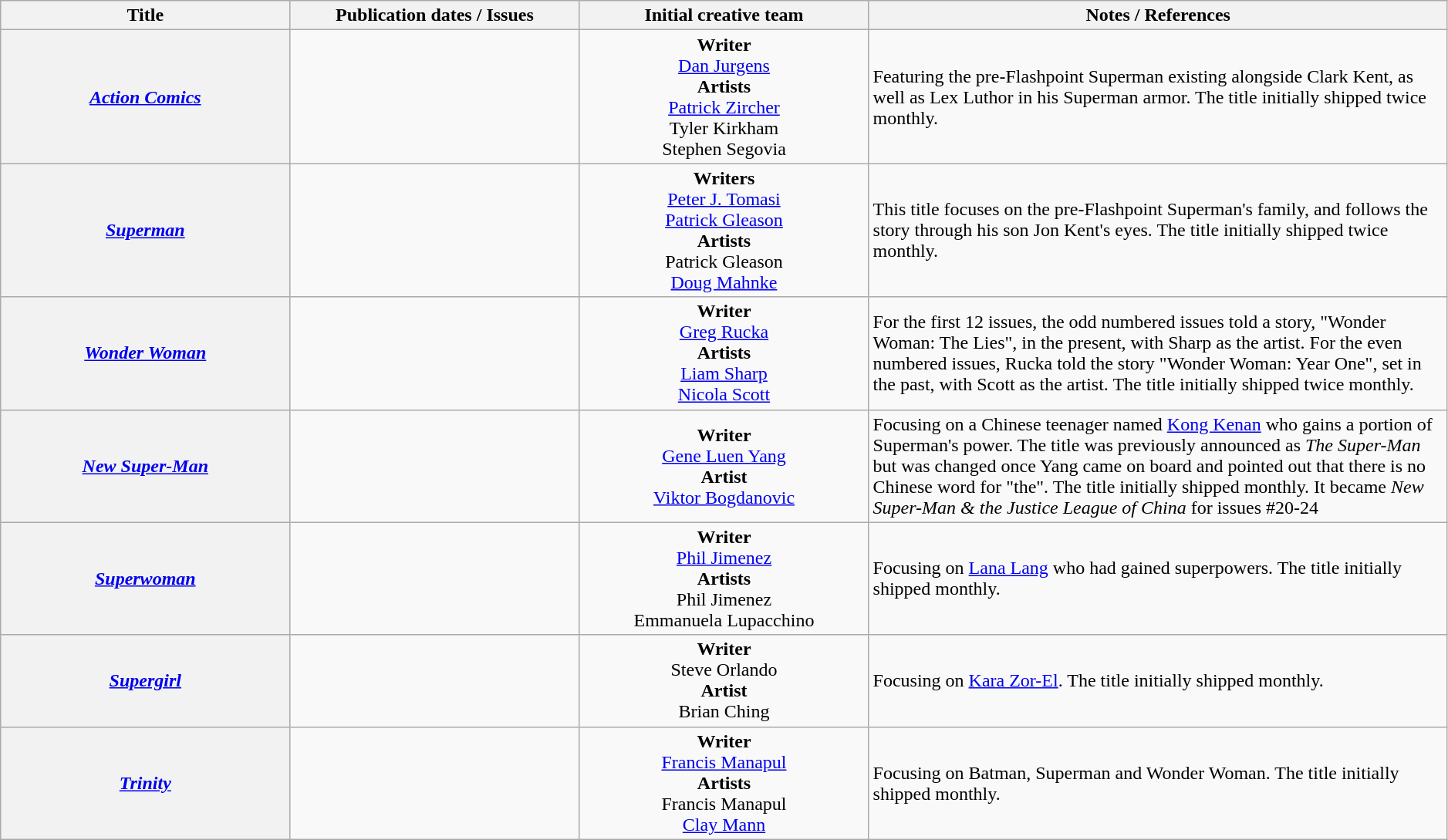<table class="wikitable sortable" style="text-align:center; font-weight:normal;" width=99%>
<tr>
<th scope="col" width="15%" align="center">Title</th>
<th scope="col" width="15%" align="center">Publication dates / Issues</th>
<th scope="col" width="15%" align="center" class=unsortable>Initial creative team</th>
<th scope="col" width="30%" align="center" class=unsortable>Notes / References</th>
</tr>
<tr>
<th scope="row"><em><a href='#'>Action Comics</a></em></th>
<td></td>
<td><strong>Writer</strong><br><a href='#'>Dan Jurgens</a><br><strong>Artists</strong><br><a href='#'>Patrick Zircher</a><br>Tyler Kirkham<br>Stephen Segovia</td>
<td align="left">Featuring the pre-Flashpoint Superman existing alongside Clark Kent, as well as Lex Luthor in his Superman armor. The title initially shipped twice monthly.</td>
</tr>
<tr>
<th scope="row"><em><a href='#'>Superman</a></em></th>
<td></td>
<td><strong>Writers</strong><br><a href='#'>Peter J. Tomasi</a><br><a href='#'>Patrick Gleason</a><br><strong>Artists</strong><br>Patrick Gleason<br><a href='#'>Doug Mahnke</a></td>
<td align="left">This title focuses on the pre-Flashpoint Superman's family, and follows the story through his son Jon Kent's eyes. The title initially shipped twice monthly.</td>
</tr>
<tr>
<th scope="row"><em><a href='#'>Wonder Woman</a></em></th>
<td></td>
<td><strong>Writer</strong><br><a href='#'>Greg Rucka</a><br><strong>Artists</strong><br><a href='#'>Liam Sharp</a><br><a href='#'>Nicola Scott</a></td>
<td align="left">For the first 12 issues, the odd numbered issues told a story, "Wonder Woman: The Lies", in the present, with Sharp as the artist. For the even numbered issues, Rucka told the story "Wonder Woman: Year One", set in the past, with Scott as the artist. The title initially shipped twice monthly.</td>
</tr>
<tr>
<th scope="row"><em><a href='#'>New Super-Man</a></em></th>
<td></td>
<td><strong>Writer</strong><br><a href='#'>Gene Luen Yang</a><br><strong>Artist</strong><br><a href='#'>Viktor Bogdanovic</a></td>
<td align="left">Focusing on a Chinese teenager named <a href='#'>Kong Kenan</a> who gains a portion of Superman's power. The title was previously announced as <em>The Super-Man</em> but was changed once Yang came on board and pointed out that there is no Chinese word for "the". The title initially shipped monthly. It became <em>New Super-Man & the Justice League of China</em> for issues #20-24</td>
</tr>
<tr>
<th scope="row"><em><a href='#'>Superwoman</a></em></th>
<td></td>
<td><strong>Writer</strong><br><a href='#'>Phil Jimenez</a><br><strong>Artists</strong><br>Phil Jimenez<br>Emmanuela Lupacchino</td>
<td align="left">Focusing on <a href='#'>Lana Lang</a> who had gained superpowers. The title initially shipped monthly.</td>
</tr>
<tr>
<th scope="row"><em><a href='#'>Supergirl</a></em></th>
<td></td>
<td><strong>Writer</strong><br>Steve Orlando<br><strong>Artist</strong><br>Brian Ching</td>
<td align="left">Focusing on <a href='#'>Kara Zor-El</a>. The title initially shipped monthly.</td>
</tr>
<tr>
<th scope="row"><em><a href='#'>Trinity</a></em></th>
<td></td>
<td><strong>Writer</strong><br><a href='#'>Francis Manapul</a><br><strong>Artists</strong><br>Francis Manapul<br><a href='#'>Clay Mann</a></td>
<td align="left">Focusing on Batman, Superman and Wonder Woman. The title initially shipped monthly.</td>
</tr>
</table>
